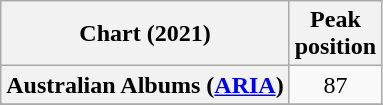<table class="wikitable sortable plainrowheaders" style="text-align:center">
<tr>
<th scope="col">Chart (2021)</th>
<th scope="col">Peak<br>position</th>
</tr>
<tr>
<th scope="row">Australian Albums (<a href='#'>ARIA</a>)</th>
<td>87</td>
</tr>
<tr>
</tr>
<tr>
</tr>
<tr>
</tr>
<tr>
</tr>
<tr>
</tr>
<tr>
</tr>
<tr>
</tr>
<tr>
</tr>
<tr>
</tr>
<tr>
</tr>
<tr>
</tr>
<tr>
</tr>
<tr>
</tr>
<tr>
</tr>
</table>
